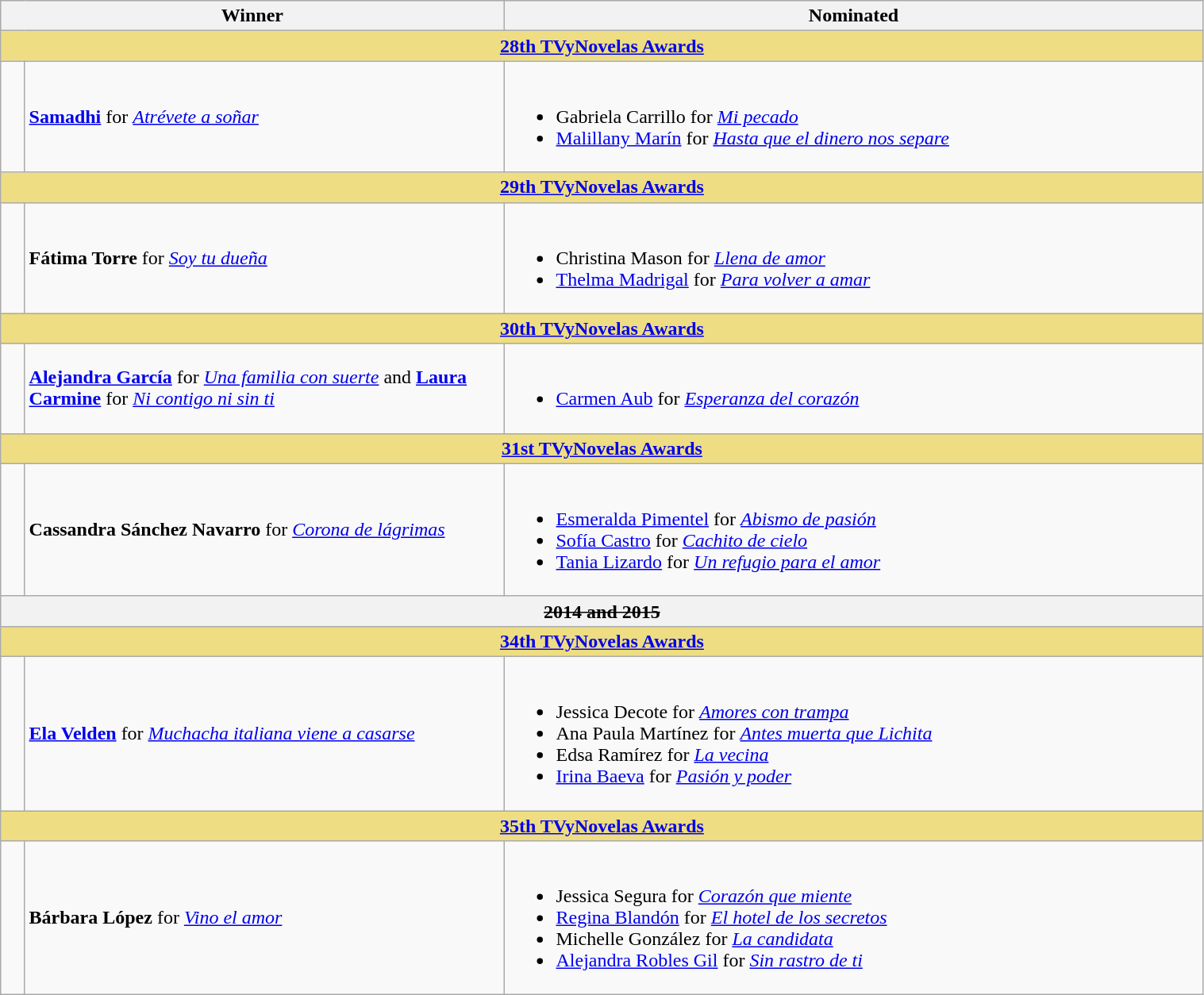<table class="wikitable" width=80%>
<tr align=center>
<th width="150px;" colspan=2; align="center">Winner</th>
<th width="580px;" align="center">Nominated</th>
</tr>
<tr>
<th colspan=9 style="background:#EEDD82;"  align="center"><strong><a href='#'>28th TVyNovelas Awards</a></strong></th>
</tr>
<tr>
<td width=2%></td>
<td><strong><a href='#'>Samadhi</a></strong> for <em><a href='#'>Atrévete a soñar</a></em></td>
<td><br><ul><li>Gabriela Carrillo for <em><a href='#'>Mi pecado</a></em></li><li><a href='#'>Malillany Marín</a> for <em><a href='#'>Hasta que el dinero nos separe</a></em></li></ul></td>
</tr>
<tr>
<th colspan=9 style="background:#EEDD82;"  align="center"><strong><a href='#'>29th TVyNovelas Awards</a></strong></th>
</tr>
<tr>
<td width=2%></td>
<td><strong>Fátima Torre</strong> for <em><a href='#'>Soy tu dueña</a></em></td>
<td><br><ul><li>Christina Mason for <em><a href='#'>Llena de amor</a></em></li><li><a href='#'>Thelma Madrigal</a> for <em><a href='#'>Para volver a amar</a></em></li></ul></td>
</tr>
<tr>
<th colspan=9 style="background:#EEDD82;"  align="center"><strong><a href='#'>30th TVyNovelas Awards</a></strong></th>
</tr>
<tr>
<td width=2%></td>
<td><strong><a href='#'>Alejandra García</a></strong> for <em><a href='#'>Una familia con suerte</a></em> and <strong><a href='#'>Laura Carmine</a></strong> for <em><a href='#'>Ni contigo ni sin ti</a></em></td>
<td><br><ul><li><a href='#'>Carmen Aub</a> for <em><a href='#'>Esperanza del corazón</a></em></li></ul></td>
</tr>
<tr>
<th colspan=9 style="background:#EEDD82;"  align="center"><strong><a href='#'>31st TVyNovelas Awards</a></strong></th>
</tr>
<tr>
<td width=2%></td>
<td><strong>Cassandra Sánchez Navarro</strong> for <em><a href='#'>Corona de lágrimas</a></em></td>
<td><br><ul><li><a href='#'>Esmeralda Pimentel</a> for <em><a href='#'>Abismo de pasión</a></em></li><li><a href='#'>Sofía Castro</a> for <em><a href='#'>Cachito de cielo</a></em></li><li><a href='#'>Tania Lizardo</a> for <em><a href='#'>Un refugio para el amor</a></em></li></ul></td>
</tr>
<tr>
<th colspan=9 align="center"><s>2014 and 2015</s></th>
</tr>
<tr>
<th colspan=9 style="background:#EEDD82;"  align="center"><strong><a href='#'>34th TVyNovelas Awards</a></strong></th>
</tr>
<tr>
<td width=2%></td>
<td><strong><a href='#'>Ela Velden</a></strong> for <em><a href='#'>Muchacha italiana viene a casarse</a></em></td>
<td><br><ul><li>Jessica Decote for <em><a href='#'>Amores con trampa</a></em></li><li>Ana Paula Martínez for <em><a href='#'>Antes muerta que Lichita</a></em></li><li>Edsa Ramírez for <em><a href='#'>La vecina</a></em></li><li><a href='#'>Irina Baeva</a> for <em><a href='#'>Pasión y poder</a></em></li></ul></td>
</tr>
<tr>
<th colspan=9 style="background:#EEDD82;"  align="center"><strong><a href='#'>35th TVyNovelas Awards</a></strong></th>
</tr>
<tr>
<td width=2%></td>
<td><strong>Bárbara López</strong> for <em><a href='#'>Vino el amor</a></em></td>
<td><br><ul><li>Jessica Segura for <em><a href='#'>Corazón que miente</a></em></li><li><a href='#'>Regina Blandón</a> for <em><a href='#'>El hotel de los secretos</a></em></li><li>Michelle González for <em><a href='#'>La candidata</a></em></li><li><a href='#'>Alejandra Robles Gil</a> for <em><a href='#'>Sin rastro de ti</a></em></li></ul></td>
</tr>
</table>
